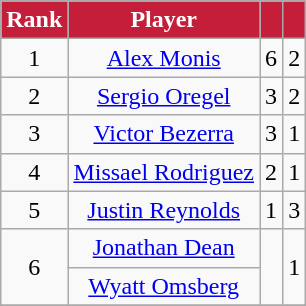<table class="wikitable" style="text-align:center">
<tr>
<th style="background:#C41E3A; color:white; text-align:center;">Rank</th>
<th style="background:#C41E3A; color:white; text-align:center;">Player</th>
<th style="background:#C41E3A; color:white; text-align:center;"></th>
<th style="background:#C41E3A; color:white; text-align:center;"></th>
</tr>
<tr>
<td>1</td>
<td> <a href='#'>Alex Monis</a></td>
<td>6</td>
<td>2</td>
</tr>
<tr>
<td>2</td>
<td> <a href='#'>Sergio Oregel</a></td>
<td>3</td>
<td>2</td>
</tr>
<tr>
<td>3</td>
<td> <a href='#'>Victor Bezerra</a></td>
<td>3</td>
<td>1</td>
</tr>
<tr>
<td>4</td>
<td> <a href='#'>Missael Rodriguez</a></td>
<td>2</td>
<td>1</td>
</tr>
<tr>
<td>5</td>
<td> <a href='#'>Justin Reynolds</a></td>
<td>1</td>
<td>3</td>
</tr>
<tr>
<td rowspan="2">6</td>
<td> <a href='#'>Jonathan Dean</a></td>
<td rowspan="2"></td>
<td rowspan="2">1</td>
</tr>
<tr>
<td> <a href='#'>Wyatt Omsberg</a></td>
</tr>
<tr>
</tr>
</table>
